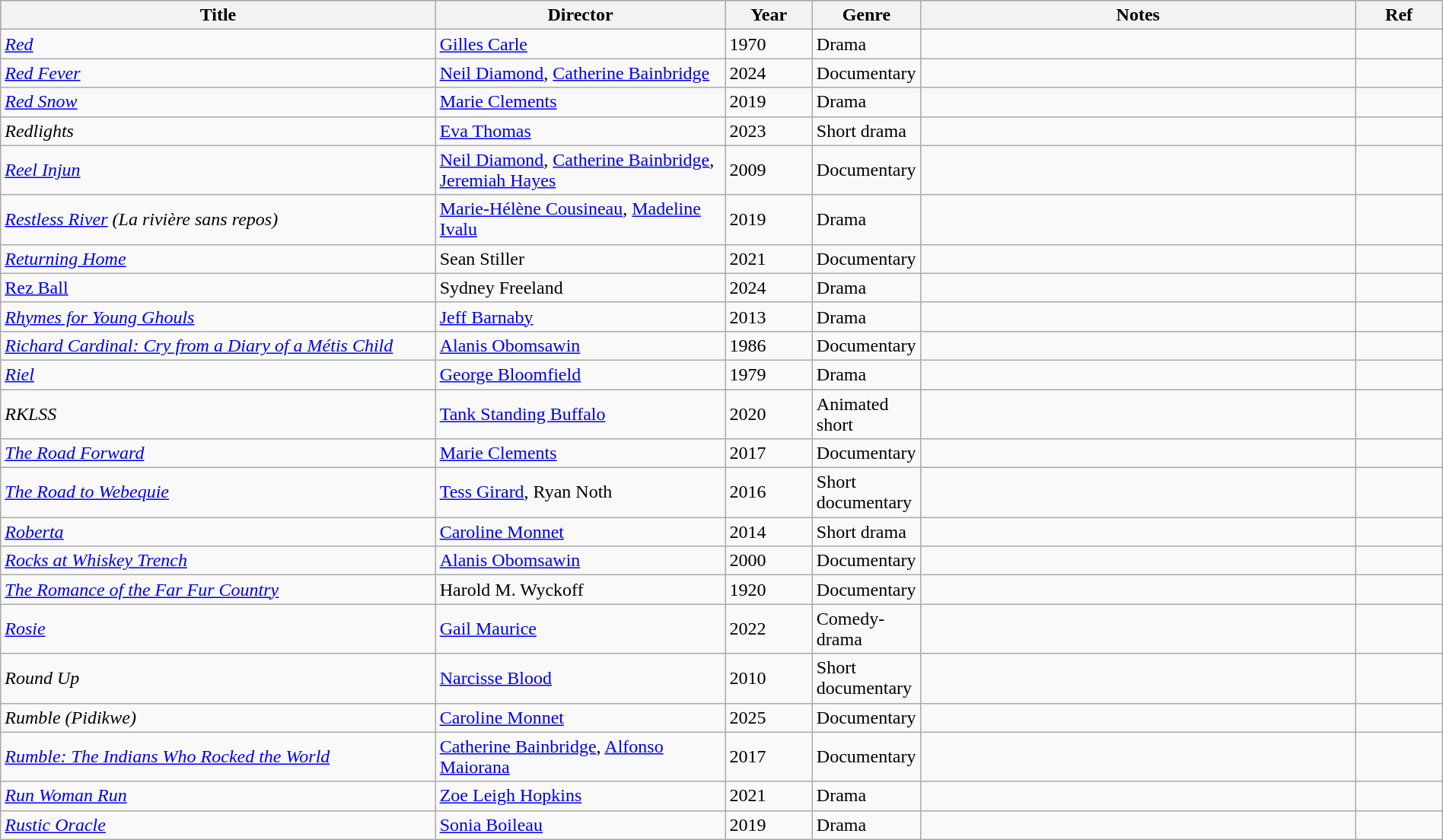<table class="wikitable sortable" style="width:100%;">
<tr style="background:#bebebe;">
<th style="width:30%;">Title</th>
<th style="width:20%;">Director</th>
<th style="width:6%;">Year</th>
<th style="width:6%;">Genre</th>
<th style="width:30%;">Notes</th>
<th style="width:6%;">Ref</th>
</tr>
<tr>
<td><em><a href='#'>Red</a></em></td>
<td><a href='#'>Gilles Carle</a></td>
<td>1970</td>
<td>Drama</td>
<td></td>
<td></td>
</tr>
<tr>
<td><em><a href='#'>Red Fever</a></em></td>
<td><a href='#'>Neil Diamond</a>, <a href='#'>Catherine Bainbridge</a></td>
<td>2024</td>
<td>Documentary</td>
<td></td>
<td></td>
</tr>
<tr>
<td><em><a href='#'>Red Snow</a></em></td>
<td><a href='#'>Marie Clements</a></td>
<td>2019</td>
<td>Drama</td>
<td></td>
<td></td>
</tr>
<tr>
<td><em>Redlights</em></td>
<td><a href='#'>Eva Thomas</a></td>
<td>2023</td>
<td>Short drama</td>
<td></td>
<td></td>
</tr>
<tr>
<td><em><a href='#'>Reel Injun</a></em></td>
<td><a href='#'>Neil Diamond</a>, <a href='#'>Catherine Bainbridge</a>, <a href='#'>Jeremiah Hayes</a></td>
<td>2009</td>
<td>Documentary</td>
<td></td>
<td></td>
</tr>
<tr>
<td><em><a href='#'>Restless River</a> (La rivière sans repos)</em></td>
<td><a href='#'>Marie-Hélène Cousineau</a>, <a href='#'>Madeline Ivalu</a></td>
<td>2019</td>
<td>Drama</td>
<td></td>
<td></td>
</tr>
<tr>
<td><em><a href='#'>Returning Home</a></em></td>
<td>Sean Stiller</td>
<td>2021</td>
<td>Documentary</td>
<td></td>
<td></td>
</tr>
<tr>
<td><a href='#'>Rez Ball</a></td>
<td>Sydney Freeland</td>
<td>2024</td>
<td>Drama</td>
<td></td>
<td></td>
</tr>
<tr>
<td><em><a href='#'>Rhymes for Young Ghouls</a></em></td>
<td><a href='#'>Jeff Barnaby</a></td>
<td>2013</td>
<td>Drama</td>
<td></td>
<td></td>
</tr>
<tr>
<td><em><a href='#'>Richard Cardinal: Cry from a Diary of a Métis Child</a></em></td>
<td><a href='#'>Alanis Obomsawin</a></td>
<td>1986</td>
<td>Documentary</td>
<td></td>
<td></td>
</tr>
<tr>
<td><em><a href='#'>Riel</a></em></td>
<td><a href='#'>George Bloomfield</a></td>
<td>1979</td>
<td>Drama</td>
<td></td>
<td></td>
</tr>
<tr>
<td><em>RKLSS</em></td>
<td><a href='#'>Tank Standing Buffalo</a></td>
<td>2020</td>
<td>Animated short</td>
<td></td>
<td></td>
</tr>
<tr>
<td><em><a href='#'>The Road Forward</a></em></td>
<td><a href='#'>Marie Clements</a></td>
<td>2017</td>
<td>Documentary</td>
<td></td>
<td></td>
</tr>
<tr>
<td><em><a href='#'>The Road to Webequie</a></em></td>
<td><a href='#'>Tess Girard</a>, Ryan Noth</td>
<td>2016</td>
<td>Short documentary</td>
<td></td>
<td></td>
</tr>
<tr>
<td><em><a href='#'>Roberta</a></em></td>
<td><a href='#'>Caroline Monnet</a></td>
<td>2014</td>
<td>Short drama</td>
<td></td>
<td></td>
</tr>
<tr>
<td><em><a href='#'>Rocks at Whiskey Trench</a></em></td>
<td><a href='#'>Alanis Obomsawin</a></td>
<td>2000</td>
<td>Documentary</td>
<td></td>
<td></td>
</tr>
<tr>
<td><em><a href='#'>The Romance of the Far Fur Country</a></em></td>
<td>Harold M. Wyckoff</td>
<td>1920</td>
<td>Documentary</td>
<td></td>
<td></td>
</tr>
<tr>
<td><em><a href='#'>Rosie</a></em></td>
<td><a href='#'>Gail Maurice</a></td>
<td>2022</td>
<td>Comedy-drama</td>
<td></td>
<td></td>
</tr>
<tr>
<td><em>Round Up</em></td>
<td><a href='#'>Narcisse Blood</a></td>
<td>2010</td>
<td>Short documentary</td>
<td></td>
<td></td>
</tr>
<tr>
<td><em>Rumble (Pidikwe)</em></td>
<td><a href='#'>Caroline Monnet</a></td>
<td>2025</td>
<td>Documentary</td>
<td></td>
<td></td>
</tr>
<tr>
<td><em><a href='#'>Rumble: The Indians Who Rocked the World</a></em></td>
<td><a href='#'>Catherine Bainbridge</a>, <a href='#'>Alfonso Maiorana</a></td>
<td>2017</td>
<td>Documentary</td>
<td></td>
<td></td>
</tr>
<tr>
<td><em><a href='#'>Run Woman Run</a></em></td>
<td><a href='#'>Zoe Leigh Hopkins</a></td>
<td>2021</td>
<td>Drama</td>
<td></td>
<td></td>
</tr>
<tr>
<td><em><a href='#'>Rustic Oracle</a></em></td>
<td><a href='#'>Sonia Boileau</a></td>
<td>2019</td>
<td>Drama</td>
<td></td>
<td></td>
</tr>
</table>
